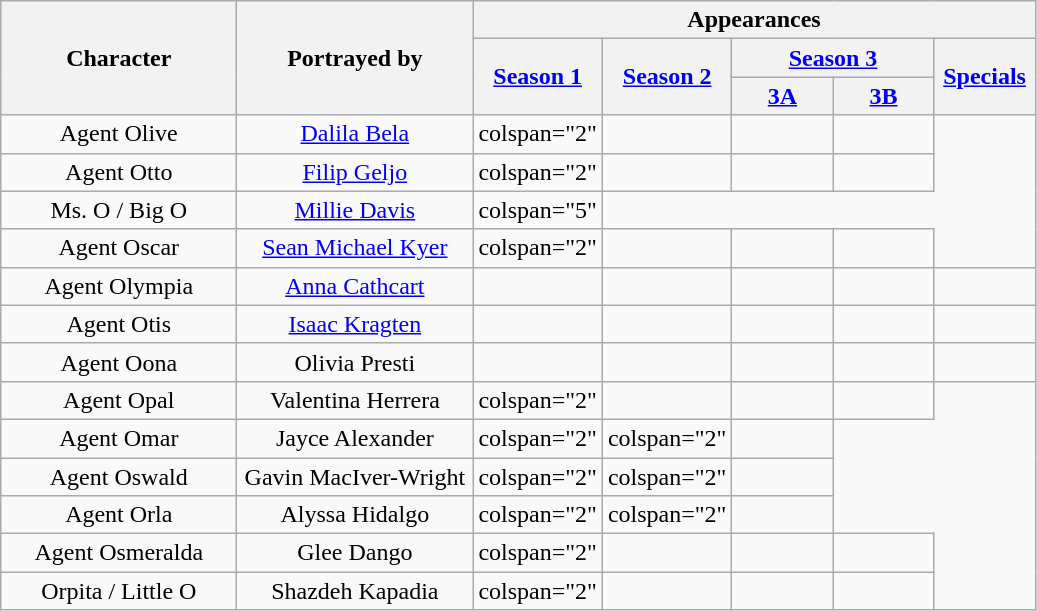<table class="wikitable plainrowheaders" style="text-align:center;">
<tr>
<th scope="col" style="width:150px;" rowspan="3">Character</th>
<th scope="col" style="width:150px;" rowspan="3">Portrayed by</th>
<th scope="col" colspan="5">Appearances</th>
</tr>
<tr>
<th scope="col" rowspan="2" style="width:60px;"><a href='#'>Season 1</a></th>
<th scope="col" rowspan="2" style="width:60px;"><a href='#'>Season 2</a></th>
<th scope="col" colspan="2"><a href='#'>Season 3</a></th>
<th scope="col" rowspan="2" style="width:60px;"><a href='#'>Specials</a></th>
</tr>
<tr>
<th scope="col" style="width:60px;"><a href='#'>3A</a></th>
<th scope="col" style="width:60px;"><a href='#'>3B</a></th>
</tr>
<tr>
<td>Agent Olive</td>
<td><a href='#'>Dalila Bela</a></td>
<td>colspan="2" </td>
<td></td>
<td></td>
<td></td>
</tr>
<tr>
<td>Agent Otto</td>
<td><a href='#'>Filip Geljo</a></td>
<td>colspan="2" </td>
<td></td>
<td></td>
<td></td>
</tr>
<tr>
<td>Ms. O / Big O</td>
<td><a href='#'>Millie Davis</a></td>
<td>colspan="5" </td>
</tr>
<tr>
<td>Agent Oscar</td>
<td><a href='#'>Sean Michael Kyer</a></td>
<td>colspan="2" </td>
<td></td>
<td></td>
<td></td>
</tr>
<tr>
<td>Agent Olympia</td>
<td><a href='#'>Anna Cathcart</a></td>
<td></td>
<td></td>
<td></td>
<td></td>
<td></td>
</tr>
<tr>
<td>Agent Otis</td>
<td><a href='#'>Isaac Kragten</a></td>
<td></td>
<td></td>
<td></td>
<td></td>
<td></td>
</tr>
<tr>
<td>Agent Oona</td>
<td>Olivia Presti</td>
<td></td>
<td></td>
<td></td>
<td></td>
<td></td>
</tr>
<tr>
<td>Agent Opal</td>
<td>Valentina Herrera</td>
<td>colspan="2" </td>
<td></td>
<td></td>
<td></td>
</tr>
<tr>
<td>Agent Omar</td>
<td>Jayce Alexander</td>
<td>colspan="2" </td>
<td>colspan="2" </td>
<td></td>
</tr>
<tr>
<td>Agent Oswald</td>
<td>Gavin MacIver-Wright</td>
<td>colspan="2" </td>
<td>colspan="2" </td>
<td></td>
</tr>
<tr>
<td>Agent Orla</td>
<td>Alyssa Hidalgo</td>
<td>colspan="2" </td>
<td>colspan="2" </td>
<td></td>
</tr>
<tr>
<td>Agent Osmeralda</td>
<td>Glee Dango</td>
<td>colspan="2" </td>
<td></td>
<td></td>
<td></td>
</tr>
<tr>
<td>Orpita / Little O</td>
<td>Shazdeh Kapadia</td>
<td>colspan="2" </td>
<td></td>
<td></td>
<td></td>
</tr>
</table>
